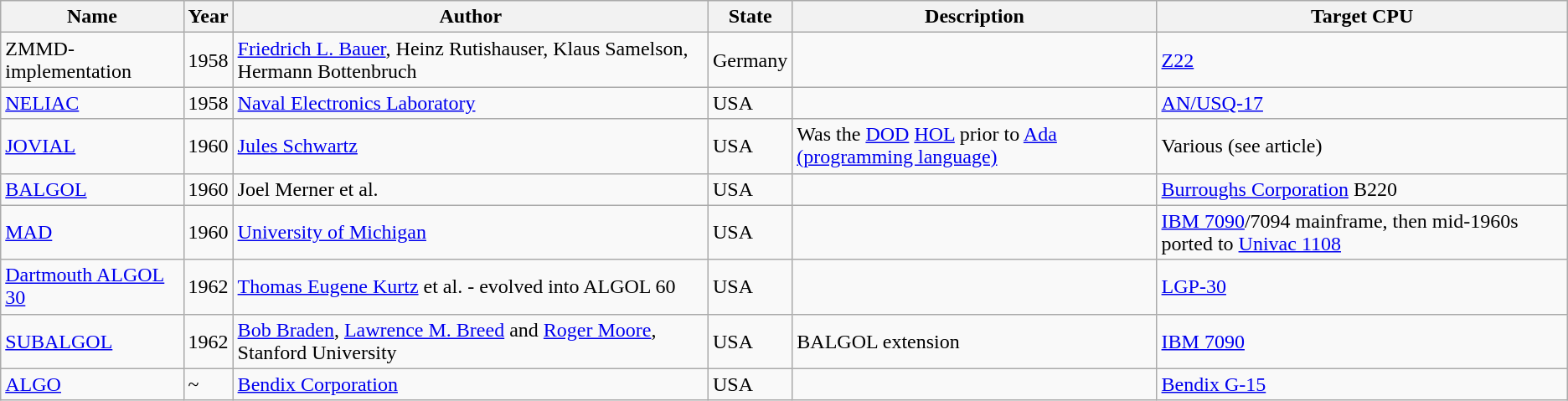<table class="wikitable" border="1" style="border-collapse: collapse;">
<tr>
<th>Name</th>
<th>Year</th>
<th>Author</th>
<th>State</th>
<th>Description</th>
<th>Target CPU</th>
</tr>
<tr>
<td>ZMMD-implementation</td>
<td>1958</td>
<td><a href='#'>Friedrich L. Bauer</a>, Heinz Rutishauser, Klaus Samelson, Hermann Bottenbruch</td>
<td>Germany</td>
<td></td>
<td><a href='#'>Z22</a></td>
</tr>
<tr>
<td><a href='#'>NELIAC</a></td>
<td>1958</td>
<td><a href='#'>Naval Electronics Laboratory</a></td>
<td>USA</td>
<td></td>
<td><a href='#'>AN/USQ-17</a></td>
</tr>
<tr>
<td><a href='#'>JOVIAL</a></td>
<td>1960</td>
<td><a href='#'>Jules Schwartz</a></td>
<td>USA</td>
<td>Was the <a href='#'>DOD</a> <a href='#'>HOL</a> prior to <a href='#'>Ada (programming language)</a></td>
<td>Various (see article)</td>
</tr>
<tr>
<td><a href='#'>BALGOL</a></td>
<td>1960</td>
<td>Joel Merner et al.</td>
<td>USA</td>
<td></td>
<td><a href='#'>Burroughs Corporation</a> B220</td>
</tr>
<tr>
<td><a href='#'>MAD</a></td>
<td>1960</td>
<td><a href='#'>University of Michigan</a></td>
<td>USA</td>
<td></td>
<td><a href='#'>IBM 7090</a>/7094 mainframe, then mid-1960s ported to <a href='#'>Univac 1108</a></td>
</tr>
<tr>
<td><a href='#'>Dartmouth ALGOL 30</a></td>
<td>1962</td>
<td><a href='#'>Thomas Eugene Kurtz</a> et al. - evolved into ALGOL 60</td>
<td>USA</td>
<td></td>
<td><a href='#'>LGP-30</a></td>
</tr>
<tr>
<td><a href='#'>SUBALGOL</a></td>
<td>1962</td>
<td><a href='#'>Bob Braden</a>, <a href='#'>Lawrence M. Breed</a> and <a href='#'>Roger Moore</a>, Stanford University</td>
<td>USA</td>
<td>BALGOL extension</td>
<td><a href='#'>IBM 7090</a></td>
</tr>
<tr>
<td><a href='#'>ALGO</a></td>
<td>~</td>
<td><a href='#'>Bendix Corporation</a></td>
<td>USA</td>
<td></td>
<td><a href='#'>Bendix G-15</a></td>
</tr>
</table>
